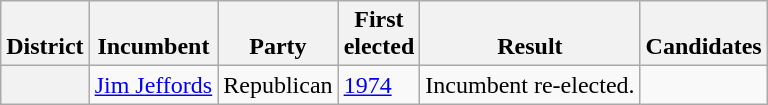<table class=wikitable>
<tr valign=bottom>
<th>District</th>
<th>Incumbent</th>
<th>Party</th>
<th>First<br>elected</th>
<th>Result</th>
<th>Candidates</th>
</tr>
<tr>
<th></th>
<td><a href='#'>Jim Jeffords</a></td>
<td>Republican</td>
<td><a href='#'>1974</a></td>
<td>Incumbent re-elected.</td>
<td nowrap></td>
</tr>
</table>
